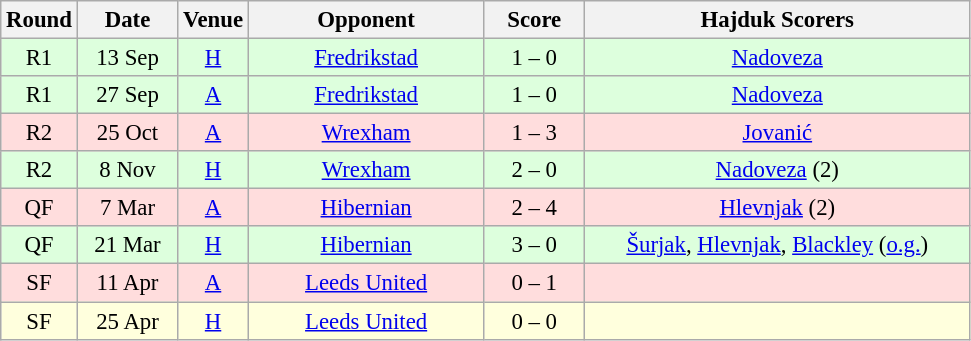<table class="wikitable sortable" style="text-align: center; font-size:95%;">
<tr>
<th width="30">Round</th>
<th width="60">Date</th>
<th width="20">Venue</th>
<th width="150">Opponent</th>
<th width="60">Score</th>
<th width="250">Hajduk Scorers</th>
</tr>
<tr bgcolor="#ddffdd">
<td>R1</td>
<td>13 Sep</td>
<td><a href='#'>H</a></td>
<td><a href='#'>Fredrikstad</a> </td>
<td>1 – 0</td>
<td><a href='#'>Nadoveza</a></td>
</tr>
<tr bgcolor="#ddffdd">
<td>R1</td>
<td>27 Sep</td>
<td><a href='#'>A</a> </td>
<td><a href='#'>Fredrikstad</a> </td>
<td>1 – 0</td>
<td><a href='#'>Nadoveza</a></td>
</tr>
<tr bgcolor="#ffdddd">
<td>R2</td>
<td>25 Oct</td>
<td><a href='#'>A</a> </td>
<td><a href='#'>Wrexham</a> </td>
<td>1 – 3</td>
<td><a href='#'>Jovanić</a></td>
</tr>
<tr bgcolor="#ddffdd">
<td>R2</td>
<td>8 Nov</td>
<td><a href='#'>H</a></td>
<td><a href='#'>Wrexham</a> </td>
<td>2 – 0</td>
<td><a href='#'>Nadoveza</a> (2)</td>
</tr>
<tr bgcolor="#ffdddd">
<td>QF</td>
<td>7 Mar</td>
<td><a href='#'>A</a> </td>
<td><a href='#'>Hibernian</a> </td>
<td>2 – 4</td>
<td><a href='#'>Hlevnjak</a> (2)</td>
</tr>
<tr bgcolor="#ddffdd">
<td>QF</td>
<td>21 Mar</td>
<td><a href='#'>H</a></td>
<td><a href='#'>Hibernian</a> </td>
<td>3 – 0</td>
<td><a href='#'>Šurjak</a>, <a href='#'>Hlevnjak</a>, <a href='#'>Blackley</a> (<a href='#'>o.g.</a>)</td>
</tr>
<tr bgcolor="#ffdddd">
<td>SF</td>
<td>11 Apr</td>
<td><a href='#'>A</a> </td>
<td><a href='#'>Leeds United</a> </td>
<td>0 – 1</td>
<td></td>
</tr>
<tr bgcolor="#ffffdd">
<td>SF</td>
<td>25 Apr</td>
<td><a href='#'>H</a></td>
<td><a href='#'>Leeds United</a> </td>
<td>0 – 0</td>
<td></td>
</tr>
</table>
